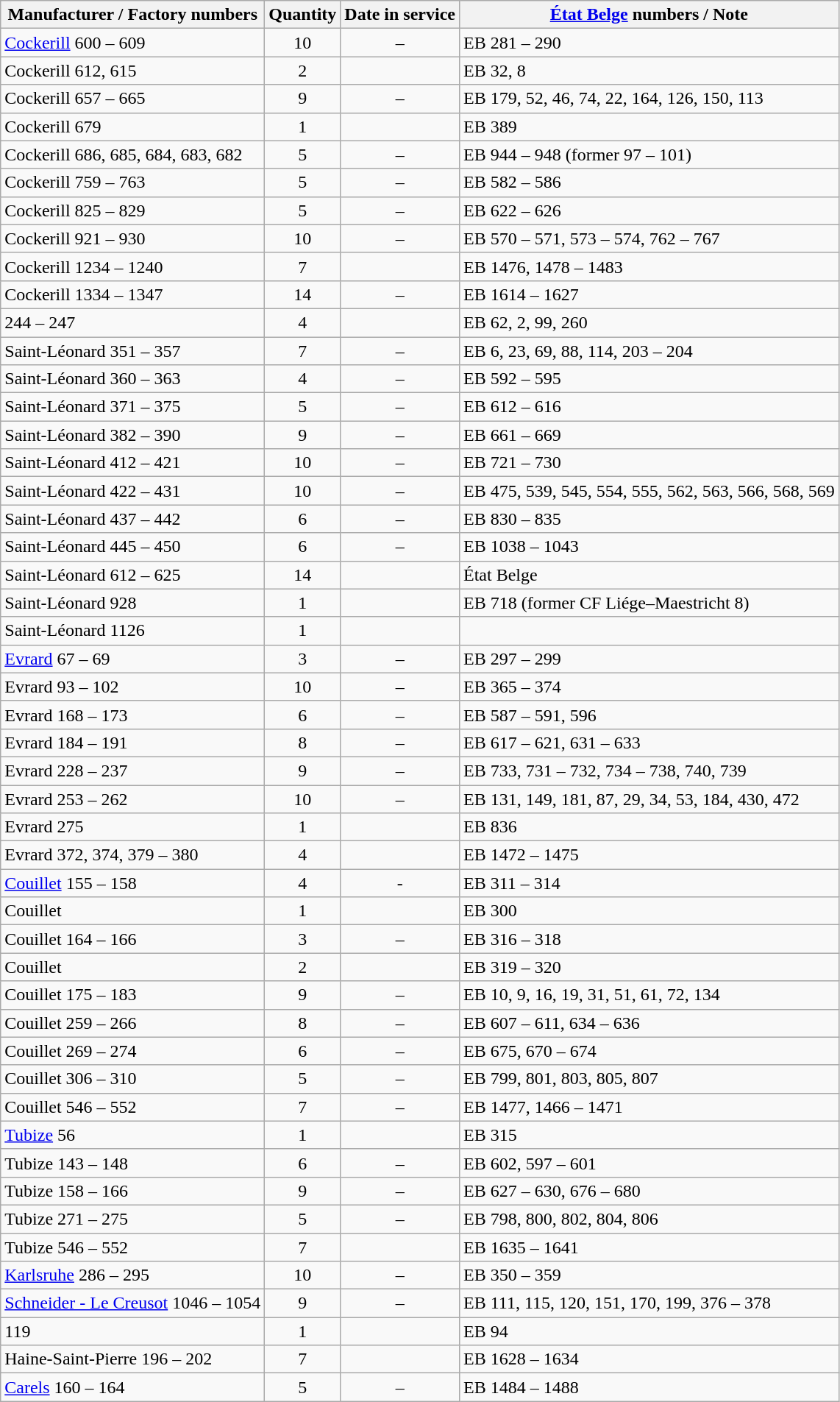<table class="wikitable sortable mw-collapsible" style=text-align:center>
<tr>
<th>Manufacturer / Factory numbers</th>
<th>Quantity</th>
<th>Date in service</th>
<th><a href='#'>État Belge</a> numbers / Note</th>
</tr>
<tr>
<td style=text-align:left><a href='#'>Cockerill</a> 600 – 609</td>
<td>10</td>
<td> – </td>
<td style=text-align:left>EB 281 – 290</td>
</tr>
<tr>
<td style=text-align:left>Cockerill 612, 615</td>
<td>2</td>
<td></td>
<td style=text-align:left>EB 32, 8</td>
</tr>
<tr>
<td style=text-align:left>Cockerill 657 – 665</td>
<td>9</td>
<td> – </td>
<td style=text-align:left>EB 179, 52, 46, 74, 22, 164, 126, 150, 113</td>
</tr>
<tr>
<td style=text-align:left>Cockerill 679</td>
<td>1</td>
<td></td>
<td style=text-align:left>EB 389</td>
</tr>
<tr>
<td style=text-align:left>Cockerill 686, 685, 684, 683, 682</td>
<td>5</td>
<td> – </td>
<td style=text-align:left>EB 944 – 948 (former  97 – 101)</td>
</tr>
<tr>
<td style=text-align:left>Cockerill 759 – 763</td>
<td>5</td>
<td> – </td>
<td style=text-align:left>EB 582 – 586</td>
</tr>
<tr>
<td style=text-align:left>Cockerill 825 – 829</td>
<td>5</td>
<td> – </td>
<td style=text-align:left>EB 622 – 626</td>
</tr>
<tr>
<td style=text-align:left>Cockerill 921 – 930</td>
<td>10</td>
<td> – </td>
<td style=text-align:left>EB 570 – 571, 573 – 574, 762 – 767</td>
</tr>
<tr>
<td style=text-align:left>Cockerill 1234 – 1240</td>
<td>7</td>
<td></td>
<td style=text-align:left>EB 1476, 1478 – 1483</td>
</tr>
<tr>
<td style=text-align:left>Cockerill 1334 – 1347</td>
<td>14</td>
<td> – </td>
<td style=text-align:left>EB 1614 – 1627</td>
</tr>
<tr>
<td style=text-align:left> 244 – 247</td>
<td>4</td>
<td></td>
<td style=text-align:left>EB 62, 2, 99, 260</td>
</tr>
<tr>
<td style=text-align:left>Saint-Léonard 351 – 357</td>
<td>7</td>
<td> – </td>
<td style=text-align:left>EB 6, 23, 69, 88, 114, 203 – 204</td>
</tr>
<tr>
<td style=text-align:left>Saint-Léonard 360 – 363</td>
<td>4</td>
<td> – </td>
<td style=text-align:left>EB 592 – 595</td>
</tr>
<tr>
<td style=text-align:left>Saint-Léonard 371 – 375</td>
<td>5</td>
<td> – </td>
<td style=text-align:left>EB 612 – 616</td>
</tr>
<tr>
<td style=text-align:left>Saint-Léonard 382 – 390</td>
<td>9</td>
<td> – </td>
<td style=text-align:left>EB 661 – 669</td>
</tr>
<tr>
<td style=text-align:left>Saint-Léonard 412 – 421</td>
<td>10</td>
<td> – </td>
<td style=text-align:left>EB 721 – 730</td>
</tr>
<tr>
<td style=text-align:left>Saint-Léonard 422 – 431</td>
<td>10</td>
<td> – </td>
<td style=text-align:left>EB 475, 539, 545, 554, 555, 562, 563, 566, 568, 569</td>
</tr>
<tr>
<td style=text-align:left>Saint-Léonard 437 – 442</td>
<td>6</td>
<td> – </td>
<td style=text-align:left>EB 830 – 835</td>
</tr>
<tr>
<td style=text-align:left>Saint-Léonard 445 – 450</td>
<td>6</td>
<td> – </td>
<td style=text-align:left>EB 1038 – 1043</td>
</tr>
<tr>
<td style=text-align:left>Saint-Léonard 612 – 625</td>
<td>14</td>
<td></td>
<td style=text-align:left>État Belge</td>
</tr>
<tr>
<td style=text-align:left>Saint-Léonard 928</td>
<td>1</td>
<td></td>
<td style=text-align:left>EB 718 (former CF Liége–Maestricht 8)</td>
</tr>
<tr>
<td style=text-align:left>Saint-Léonard 1126</td>
<td>1</td>
<td></td>
<td style=text-align:left data-sort-value=FO></td>
</tr>
<tr>
<td style=text-align:left><a href='#'>Evrard</a> 67 – 69</td>
<td>3</td>
<td> – </td>
<td style=text-align:left>EB 297 – 299</td>
</tr>
<tr>
<td style=text-align:left>Evrard 93 – 102</td>
<td>10</td>
<td> – </td>
<td style=text-align:left>EB 365 – 374</td>
</tr>
<tr>
<td style=text-align:left>Evrard 168 – 173</td>
<td>6</td>
<td> – </td>
<td style=text-align:left>EB 587 – 591, 596</td>
</tr>
<tr>
<td style=text-align:left>Evrard 184 – 191</td>
<td>8</td>
<td> – </td>
<td style=text-align:left>EB 617 – 621, 631 – 633</td>
</tr>
<tr>
<td style=text-align:left>Evrard 228 – 237</td>
<td>9</td>
<td> – </td>
<td style=text-align:left>EB 733, 731 – 732, 734 – 738, 740, 739</td>
</tr>
<tr>
<td style=text-align:left>Evrard 253 – 262</td>
<td>10</td>
<td> – </td>
<td style=text-align:left>EB 131, 149, 181, 87, 29, 34, 53, 184, 430, 472</td>
</tr>
<tr>
<td style=text-align:left>Evrard 275</td>
<td>1</td>
<td></td>
<td style=text-align:left>EB 836</td>
</tr>
<tr>
<td style=text-align:left>Evrard 372, 374, 379 – 380</td>
<td>4</td>
<td></td>
<td style=text-align:left>EB 1472 – 1475</td>
</tr>
<tr>
<td style=text-align:left><a href='#'>Couillet</a> 155 – 158</td>
<td>4</td>
<td> - </td>
<td style=text-align:left>EB 311 – 314</td>
</tr>
<tr>
<td style=text-align:left>Couillet</td>
<td>1</td>
<td></td>
<td style=text-align:left>EB 300</td>
</tr>
<tr>
<td style=text-align:left>Couillet 164 – 166</td>
<td>3</td>
<td> – </td>
<td style=text-align:left>EB 316 – 318</td>
</tr>
<tr>
<td style=text-align:left>Couillet</td>
<td>2</td>
<td></td>
<td style=text-align:left>EB 319 – 320</td>
</tr>
<tr>
<td style=text-align:left>Couillet 175 – 183</td>
<td>9</td>
<td> – </td>
<td style=text-align:left>EB 10, 9, 16, 19, 31, 51, 61, 72, 134</td>
</tr>
<tr>
<td style=text-align:left>Couillet 259 – 266</td>
<td>8</td>
<td> – </td>
<td style=text-align:left>EB 607 – 611, 634 – 636</td>
</tr>
<tr>
<td style=text-align:left>Couillet 269 – 274</td>
<td>6</td>
<td> – </td>
<td style=text-align:left>EB 675, 670 – 674</td>
</tr>
<tr>
<td style=text-align:left>Couillet 306 – 310</td>
<td>5</td>
<td> – </td>
<td style=text-align:left>EB 799, 801, 803, 805, 807</td>
</tr>
<tr>
<td style=text-align:left>Couillet 546 – 552</td>
<td>7</td>
<td> – </td>
<td style=text-align:left>EB 1477, 1466 – 1471</td>
</tr>
<tr>
<td style=text-align:left><a href='#'>Tubize</a> 56</td>
<td>1</td>
<td></td>
<td style=text-align:left>EB 315</td>
</tr>
<tr>
<td style=text-align:left>Tubize 143 – 148</td>
<td>6</td>
<td> – </td>
<td style=text-align:left>EB 602, 597 – 601</td>
</tr>
<tr>
<td style=text-align:left>Tubize 158 – 166</td>
<td>9</td>
<td> – </td>
<td style=text-align:left>EB 627 – 630, 676 – 680</td>
</tr>
<tr>
<td style=text-align:left>Tubize 271 – 275</td>
<td>5</td>
<td> – </td>
<td style=text-align:left>EB 798, 800, 802, 804, 806</td>
</tr>
<tr>
<td style=text-align:left>Tubize 546 – 552</td>
<td>7</td>
<td></td>
<td style=text-align:left>EB 1635 – 1641</td>
</tr>
<tr>
<td style=text-align:left><a href='#'>Karlsruhe</a> 286 – 295</td>
<td>10</td>
<td> – </td>
<td style=text-align:left>EB 350 – 359</td>
</tr>
<tr>
<td style=text-align:left><a href='#'>Schneider - Le Creusot</a> 1046 – 1054</td>
<td>9</td>
<td> – </td>
<td style=text-align:left>EB 111, 115, 120, 151, 170, 199, 376 – 378</td>
</tr>
<tr>
<td style=text-align:left> 119</td>
<td>1</td>
<td></td>
<td style=text-align:left>EB 94</td>
</tr>
<tr>
<td style=text-align:left>Haine-Saint-Pierre 196 – 202</td>
<td>7</td>
<td></td>
<td style=text-align:left>EB 1628 – 1634</td>
</tr>
<tr>
<td style=text-align:left><a href='#'>Carels</a> 160 – 164</td>
<td>5</td>
<td> – </td>
<td style=text-align:left>EB 1484 – 1488</td>
</tr>
</table>
